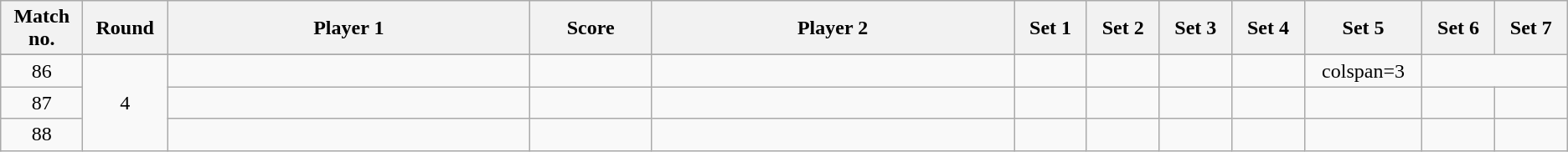<table class="wikitable" style="text-align: center;">
<tr>
<th width="2%">Match no.</th>
<th width="2%">Round</th>
<th width="15%">Player 1</th>
<th width="5%">Score</th>
<th width="15%">Player 2</th>
<th width="3%">Set 1</th>
<th width="3%">Set 2</th>
<th width="3%">Set 3</th>
<th width="3%">Set 4</th>
<th width="3%">Set 5</th>
<th width="3%">Set 6</th>
<th width="3%">Set 7</th>
</tr>
<tr>
</tr>
<tr style=text-align:center;>
<td>86</td>
<td rowspan=3>4</td>
<td></td>
<td></td>
<td></td>
<td></td>
<td></td>
<td></td>
<td></td>
<td>colspan=3</td>
</tr>
<tr style=text-align:center;>
<td>87</td>
<td></td>
<td></td>
<td></td>
<td></td>
<td></td>
<td></td>
<td></td>
<td></td>
<td></td>
<td></td>
</tr>
<tr style=text-align:center;>
<td>88</td>
<td></td>
<td></td>
<td></td>
<td></td>
<td></td>
<td></td>
<td></td>
<td></td>
<td></td>
<td></td>
</tr>
</table>
